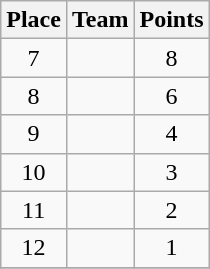<table class="wikitable" style="text-align:center; padding-bottom:0;">
<tr>
<th>Place</th>
<th style="text-align:left;">Team</th>
<th>Points</th>
</tr>
<tr>
<td>7</td>
<td align=left></td>
<td>8</td>
</tr>
<tr>
<td>8</td>
<td align=left></td>
<td>6</td>
</tr>
<tr>
<td>9</td>
<td align=left></td>
<td>4</td>
</tr>
<tr>
<td>10</td>
<td align=left></td>
<td>3</td>
</tr>
<tr>
<td>11</td>
<td align=left></td>
<td>2</td>
</tr>
<tr>
<td>12</td>
<td align=left></td>
<td>1</td>
</tr>
<tr>
</tr>
</table>
